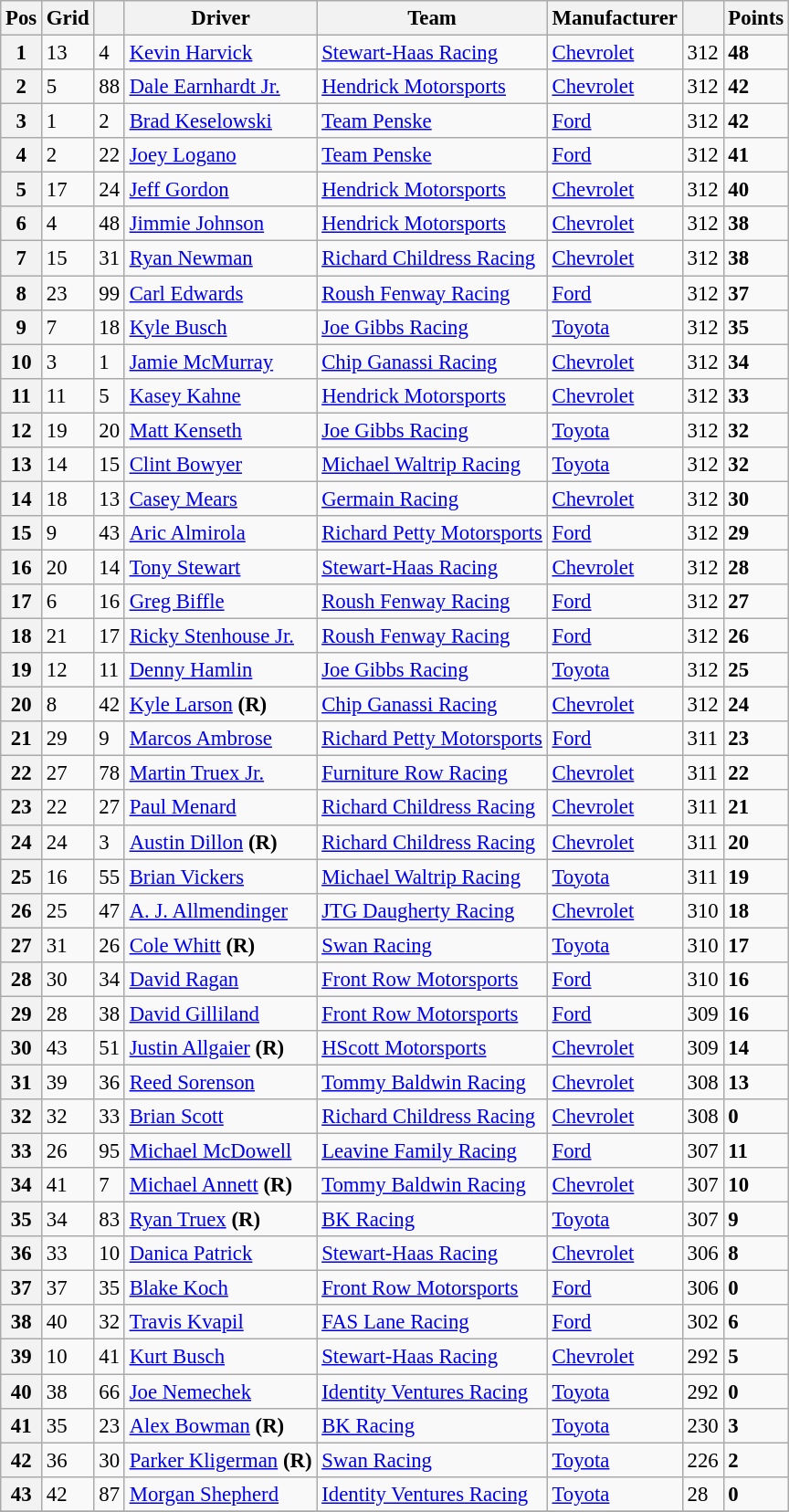<table class="wikitable" style="font-size:95%">
<tr>
<th>Pos</th>
<th>Grid</th>
<th></th>
<th>Driver</th>
<th>Team</th>
<th>Manufacturer</th>
<th></th>
<th>Points</th>
</tr>
<tr>
<th>1</th>
<td>13</td>
<td>4</td>
<td><a href='#'>Kevin Harvick</a></td>
<td><a href='#'>Stewart-Haas Racing</a></td>
<td><a href='#'>Chevrolet</a></td>
<td>312</td>
<td><strong>48</strong></td>
</tr>
<tr>
<th>2</th>
<td>5</td>
<td>88</td>
<td><a href='#'>Dale Earnhardt Jr.</a></td>
<td><a href='#'>Hendrick Motorsports</a></td>
<td><a href='#'>Chevrolet</a></td>
<td>312</td>
<td><strong>42</strong></td>
</tr>
<tr>
<th>3</th>
<td>1</td>
<td>2</td>
<td><a href='#'>Brad Keselowski</a></td>
<td><a href='#'>Team Penske</a></td>
<td><a href='#'>Ford</a></td>
<td>312</td>
<td><strong>42</strong></td>
</tr>
<tr>
<th>4</th>
<td>2</td>
<td>22</td>
<td><a href='#'>Joey Logano</a></td>
<td><a href='#'>Team Penske</a></td>
<td><a href='#'>Ford</a></td>
<td>312</td>
<td><strong>41</strong></td>
</tr>
<tr>
<th>5</th>
<td>17</td>
<td>24</td>
<td><a href='#'>Jeff Gordon</a></td>
<td><a href='#'>Hendrick Motorsports</a></td>
<td><a href='#'>Chevrolet</a></td>
<td>312</td>
<td><strong>40</strong></td>
</tr>
<tr>
<th>6</th>
<td>4</td>
<td>48</td>
<td><a href='#'>Jimmie Johnson</a></td>
<td><a href='#'>Hendrick Motorsports</a></td>
<td><a href='#'>Chevrolet</a></td>
<td>312</td>
<td><strong>38</strong></td>
</tr>
<tr>
<th>7</th>
<td>15</td>
<td>31</td>
<td><a href='#'>Ryan Newman</a></td>
<td><a href='#'>Richard Childress Racing</a></td>
<td><a href='#'>Chevrolet</a></td>
<td>312</td>
<td><strong>38</strong></td>
</tr>
<tr>
<th>8</th>
<td>23</td>
<td>99</td>
<td><a href='#'>Carl Edwards</a></td>
<td><a href='#'>Roush Fenway Racing</a></td>
<td><a href='#'>Ford</a></td>
<td>312</td>
<td><strong>37</strong></td>
</tr>
<tr>
<th>9</th>
<td>7</td>
<td>18</td>
<td><a href='#'>Kyle Busch</a></td>
<td><a href='#'>Joe Gibbs Racing</a></td>
<td><a href='#'>Toyota</a></td>
<td>312</td>
<td><strong>35</strong></td>
</tr>
<tr>
<th>10</th>
<td>3</td>
<td>1</td>
<td><a href='#'>Jamie McMurray</a></td>
<td><a href='#'>Chip Ganassi Racing</a></td>
<td><a href='#'>Chevrolet</a></td>
<td>312</td>
<td><strong>34</strong></td>
</tr>
<tr>
<th>11</th>
<td>11</td>
<td>5</td>
<td><a href='#'>Kasey Kahne</a></td>
<td><a href='#'>Hendrick Motorsports</a></td>
<td><a href='#'>Chevrolet</a></td>
<td>312</td>
<td><strong>33</strong></td>
</tr>
<tr>
<th>12</th>
<td>19</td>
<td>20</td>
<td><a href='#'>Matt Kenseth</a></td>
<td><a href='#'>Joe Gibbs Racing</a></td>
<td><a href='#'>Toyota</a></td>
<td>312</td>
<td><strong>32</strong></td>
</tr>
<tr>
<th>13</th>
<td>14</td>
<td>15</td>
<td><a href='#'>Clint Bowyer</a></td>
<td><a href='#'>Michael Waltrip Racing</a></td>
<td><a href='#'>Toyota</a></td>
<td>312</td>
<td><strong>32</strong></td>
</tr>
<tr>
<th>14</th>
<td>18</td>
<td>13</td>
<td><a href='#'>Casey Mears</a></td>
<td><a href='#'>Germain Racing</a></td>
<td><a href='#'>Chevrolet</a></td>
<td>312</td>
<td><strong>30</strong></td>
</tr>
<tr>
<th>15</th>
<td>9</td>
<td>43</td>
<td><a href='#'>Aric Almirola</a></td>
<td><a href='#'>Richard Petty Motorsports</a></td>
<td><a href='#'>Ford</a></td>
<td>312</td>
<td><strong>29</strong></td>
</tr>
<tr>
<th>16</th>
<td>20</td>
<td>14</td>
<td><a href='#'>Tony Stewart</a></td>
<td><a href='#'>Stewart-Haas Racing</a></td>
<td><a href='#'>Chevrolet</a></td>
<td>312</td>
<td><strong>28</strong></td>
</tr>
<tr>
<th>17</th>
<td>6</td>
<td>16</td>
<td><a href='#'>Greg Biffle</a></td>
<td><a href='#'>Roush Fenway Racing</a></td>
<td><a href='#'>Ford</a></td>
<td>312</td>
<td><strong>27</strong></td>
</tr>
<tr>
<th>18</th>
<td>21</td>
<td>17</td>
<td><a href='#'>Ricky Stenhouse Jr.</a></td>
<td><a href='#'>Roush Fenway Racing</a></td>
<td><a href='#'>Ford</a></td>
<td>312</td>
<td><strong>26</strong></td>
</tr>
<tr>
<th>19</th>
<td>12</td>
<td>11</td>
<td><a href='#'>Denny Hamlin</a></td>
<td><a href='#'>Joe Gibbs Racing</a></td>
<td><a href='#'>Toyota</a></td>
<td>312</td>
<td><strong>25</strong></td>
</tr>
<tr>
<th>20</th>
<td>8</td>
<td>42</td>
<td><a href='#'>Kyle Larson</a> <strong>(R)</strong></td>
<td><a href='#'>Chip Ganassi Racing</a></td>
<td><a href='#'>Chevrolet</a></td>
<td>312</td>
<td><strong>24</strong></td>
</tr>
<tr>
<th>21</th>
<td>29</td>
<td>9</td>
<td><a href='#'>Marcos Ambrose</a></td>
<td><a href='#'>Richard Petty Motorsports</a></td>
<td><a href='#'>Ford</a></td>
<td>311</td>
<td><strong>23</strong></td>
</tr>
<tr>
<th>22</th>
<td>27</td>
<td>78</td>
<td><a href='#'>Martin Truex Jr.</a></td>
<td><a href='#'>Furniture Row Racing</a></td>
<td><a href='#'>Chevrolet</a></td>
<td>311</td>
<td><strong>22</strong></td>
</tr>
<tr>
<th>23</th>
<td>22</td>
<td>27</td>
<td><a href='#'>Paul Menard</a></td>
<td><a href='#'>Richard Childress Racing</a></td>
<td><a href='#'>Chevrolet</a></td>
<td>311</td>
<td><strong>21</strong></td>
</tr>
<tr>
<th>24</th>
<td>24</td>
<td>3</td>
<td><a href='#'>Austin Dillon</a> <strong>(R)</strong></td>
<td><a href='#'>Richard Childress Racing</a></td>
<td><a href='#'>Chevrolet</a></td>
<td>311</td>
<td><strong>20</strong></td>
</tr>
<tr>
<th>25</th>
<td>16</td>
<td>55</td>
<td><a href='#'>Brian Vickers</a></td>
<td><a href='#'>Michael Waltrip Racing</a></td>
<td><a href='#'>Toyota</a></td>
<td>311</td>
<td><strong>19</strong></td>
</tr>
<tr>
<th>26</th>
<td>25</td>
<td>47</td>
<td><a href='#'>A. J. Allmendinger</a></td>
<td><a href='#'>JTG Daugherty Racing</a></td>
<td><a href='#'>Chevrolet</a></td>
<td>310</td>
<td><strong>18</strong></td>
</tr>
<tr>
<th>27</th>
<td>31</td>
<td>26</td>
<td><a href='#'>Cole Whitt</a> <strong>(R)</strong></td>
<td><a href='#'>Swan Racing</a></td>
<td><a href='#'>Toyota</a></td>
<td>310</td>
<td><strong>17</strong></td>
</tr>
<tr>
<th>28</th>
<td>30</td>
<td>34</td>
<td><a href='#'>David Ragan</a></td>
<td><a href='#'>Front Row Motorsports</a></td>
<td><a href='#'>Ford</a></td>
<td>310</td>
<td><strong>16</strong></td>
</tr>
<tr>
<th>29</th>
<td>28</td>
<td>38</td>
<td><a href='#'>David Gilliland</a></td>
<td><a href='#'>Front Row Motorsports</a></td>
<td><a href='#'>Ford</a></td>
<td>309</td>
<td><strong>16</strong></td>
</tr>
<tr>
<th>30</th>
<td>43</td>
<td>51</td>
<td><a href='#'>Justin Allgaier</a> <strong>(R)</strong></td>
<td><a href='#'>HScott Motorsports</a></td>
<td><a href='#'>Chevrolet</a></td>
<td>309</td>
<td><strong>14</strong></td>
</tr>
<tr>
<th>31</th>
<td>39</td>
<td>36</td>
<td><a href='#'>Reed Sorenson</a></td>
<td><a href='#'>Tommy Baldwin Racing</a></td>
<td><a href='#'>Chevrolet</a></td>
<td>308</td>
<td><strong>13</strong></td>
</tr>
<tr>
<th>32</th>
<td>32</td>
<td>33</td>
<td><a href='#'>Brian Scott</a></td>
<td><a href='#'>Richard Childress Racing</a></td>
<td><a href='#'>Chevrolet</a></td>
<td>308</td>
<td><strong>0</strong></td>
</tr>
<tr>
<th>33</th>
<td>26</td>
<td>95</td>
<td><a href='#'>Michael McDowell</a></td>
<td><a href='#'>Leavine Family Racing</a></td>
<td><a href='#'>Ford</a></td>
<td>307</td>
<td><strong>11</strong></td>
</tr>
<tr>
<th>34</th>
<td>41</td>
<td>7</td>
<td><a href='#'>Michael Annett</a> <strong>(R)</strong></td>
<td><a href='#'>Tommy Baldwin Racing</a></td>
<td><a href='#'>Chevrolet</a></td>
<td>307</td>
<td><strong>10</strong></td>
</tr>
<tr>
<th>35</th>
<td>34</td>
<td>83</td>
<td><a href='#'>Ryan Truex</a> <strong>(R)</strong></td>
<td><a href='#'>BK Racing</a></td>
<td><a href='#'>Toyota</a></td>
<td>307</td>
<td><strong>9</strong></td>
</tr>
<tr>
<th>36</th>
<td>33</td>
<td>10</td>
<td><a href='#'>Danica Patrick</a></td>
<td><a href='#'>Stewart-Haas Racing</a></td>
<td><a href='#'>Chevrolet</a></td>
<td>306</td>
<td><strong>8</strong></td>
</tr>
<tr>
<th>37</th>
<td>37</td>
<td>35</td>
<td><a href='#'>Blake Koch</a></td>
<td><a href='#'>Front Row Motorsports</a></td>
<td><a href='#'>Ford</a></td>
<td>306</td>
<td><strong>0</strong></td>
</tr>
<tr>
<th>38</th>
<td>40</td>
<td>32</td>
<td><a href='#'>Travis Kvapil</a></td>
<td><a href='#'>FAS Lane Racing</a></td>
<td><a href='#'>Ford</a></td>
<td>302</td>
<td><strong>6</strong></td>
</tr>
<tr>
<th>39</th>
<td>10</td>
<td>41</td>
<td><a href='#'>Kurt Busch</a></td>
<td><a href='#'>Stewart-Haas Racing</a></td>
<td><a href='#'>Chevrolet</a></td>
<td>292</td>
<td><strong>5</strong></td>
</tr>
<tr>
<th>40</th>
<td>38</td>
<td>66</td>
<td><a href='#'>Joe Nemechek</a></td>
<td><a href='#'>Identity Ventures Racing</a></td>
<td><a href='#'>Toyota</a></td>
<td>292</td>
<td><strong>0</strong></td>
</tr>
<tr>
<th>41</th>
<td>35</td>
<td>23</td>
<td><a href='#'>Alex Bowman</a> <strong>(R)</strong></td>
<td><a href='#'>BK Racing</a></td>
<td><a href='#'>Toyota</a></td>
<td>230</td>
<td><strong>3</strong></td>
</tr>
<tr>
<th>42</th>
<td>36</td>
<td>30</td>
<td><a href='#'>Parker Kligerman</a> <strong>(R)</strong></td>
<td><a href='#'>Swan Racing</a></td>
<td><a href='#'>Toyota</a></td>
<td>226</td>
<td><strong>2</strong></td>
</tr>
<tr>
<th>43</th>
<td>42</td>
<td>87</td>
<td><a href='#'>Morgan Shepherd</a></td>
<td><a href='#'>Identity Ventures Racing</a></td>
<td><a href='#'>Toyota</a></td>
<td>28</td>
<td><strong>0</strong></td>
</tr>
<tr>
</tr>
</table>
